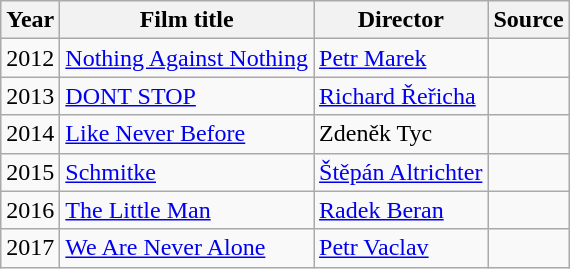<table class="wikitable sortable">
<tr>
<th>Year</th>
<th>Film title</th>
<th>Director</th>
<th>Source</th>
</tr>
<tr>
<td>2012</td>
<td><a href='#'>Nothing Against Nothing</a></td>
<td><a href='#'>Petr Marek</a></td>
<td></td>
</tr>
<tr>
<td>2013</td>
<td><a href='#'>DONT STOP</a></td>
<td><a href='#'>Richard Řeřicha</a></td>
<td></td>
</tr>
<tr>
<td>2014</td>
<td><a href='#'>Like Never Before</a></td>
<td>Zdeněk Tyc</td>
<td></td>
</tr>
<tr>
<td>2015</td>
<td><a href='#'>Schmitke</a></td>
<td><a href='#'>Štěpán Altrichter</a></td>
<td></td>
</tr>
<tr>
<td>2016</td>
<td><a href='#'>The Little Man</a></td>
<td><a href='#'>Radek Beran</a></td>
<td></td>
</tr>
<tr>
<td>2017</td>
<td><a href='#'>We Are Never Alone</a></td>
<td><a href='#'>Petr Vaclav</a></td>
<td></td>
</tr>
</table>
